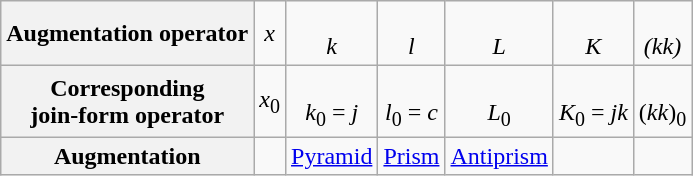<table class=wikitable style="text-align: center">
<tr>
<th>Augmentation operator</th>
<td><em>x</em></td>
<td><br><em>k</em></td>
<td><br><em>l</em></td>
<td><br><em>L</em></td>
<td><br><em>K</em></td>
<td><br><em>(kk)</em></td>
</tr>
<tr>
<th>Corresponding<br>join-form operator</th>
<td><em>x</em><sub>0</sub></td>
<td><br><em>k</em><sub>0</sub> = <em>j</em></td>
<td><br><em>l</em><sub>0</sub> = <em>c</em></td>
<td><br><em>L</em><sub>0</sub></td>
<td><br><em>K</em><sub>0</sub> = <em>jk</em></td>
<td><br>(<em>kk</em>)<sub>0</sub></td>
</tr>
<tr align="center">
<th>Augmentation</th>
<td></td>
<td><a href='#'>Pyramid</a></td>
<td><a href='#'>Prism</a></td>
<td><a href='#'>Antiprism</a></td>
<td></td>
<td></td>
</tr>
</table>
